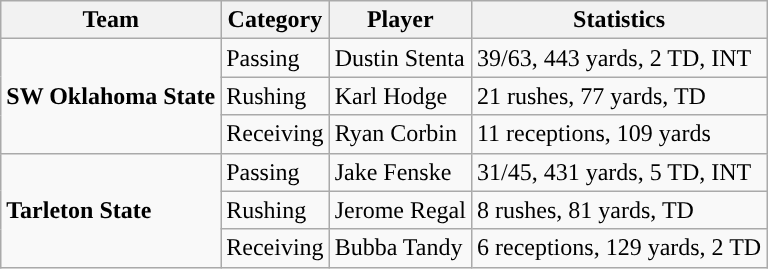<table class="wikitable" style="float: left;">
<tr>
<th>Team</th>
<th>Category</th>
<th>Player</th>
<th>Statistics</th>
</tr>
<tr>
<td rowspan=3><strong>SW Oklahoma State</strong></td>
<td>Passing</td>
<td>Dustin Stenta</td>
<td>39/63, 443 yards, 2 TD, INT</td>
</tr>
<tr>
<td>Rushing</td>
<td>Karl Hodge</td>
<td>21 rushes, 77 yards, TD</td>
</tr>
<tr>
<td>Receiving</td>
<td>Ryan Corbin</td>
<td>11 receptions, 109 yards</td>
</tr>
<tr>
<td rowspan=3><strong>Tarleton State</strong></td>
<td>Passing</td>
<td>Jake Fenske</td>
<td>31/45, 431 yards, 5 TD, INT</td>
</tr>
<tr>
<td>Rushing</td>
<td>Jerome Regal</td>
<td>8 rushes, 81 yards, TD</td>
</tr>
<tr>
<td>Receiving</td>
<td>Bubba Tandy</td>
<td>6 receptions, 129 yards, 2 TD</td>
</tr>
</table>
